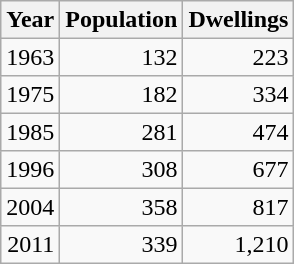<table class="wikitable" style="line-height:1.1em;">
<tr>
<th>Year</th>
<th>Population</th>
<th>Dwellings</th>
</tr>
<tr align="right">
<td>1963</td>
<td>132</td>
<td>223</td>
</tr>
<tr align="right">
<td>1975</td>
<td>182</td>
<td>334</td>
</tr>
<tr align="right">
<td>1985</td>
<td>281</td>
<td>474</td>
</tr>
<tr align="right">
<td>1996</td>
<td>308</td>
<td>677</td>
</tr>
<tr align="right">
<td>2004</td>
<td>358</td>
<td>817</td>
</tr>
<tr align="right">
<td>2011</td>
<td>339</td>
<td>1,210</td>
</tr>
</table>
